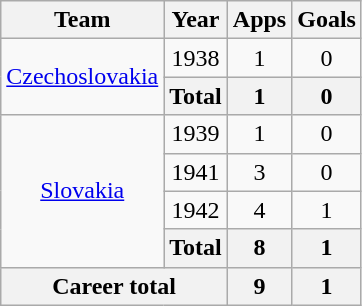<table class="wikitable" style="text-align:center">
<tr>
<th>Team</th>
<th>Year</th>
<th>Apps</th>
<th>Goals</th>
</tr>
<tr>
<td rowspan="2"><a href='#'>Czechoslovakia</a></td>
<td>1938</td>
<td>1</td>
<td>0</td>
</tr>
<tr>
<th>Total</th>
<th>1</th>
<th>0</th>
</tr>
<tr>
<td rowspan="4"><a href='#'>Slovakia</a></td>
<td>1939</td>
<td>1</td>
<td>0</td>
</tr>
<tr>
<td>1941</td>
<td>3</td>
<td>0</td>
</tr>
<tr>
<td>1942</td>
<td>4</td>
<td>1</td>
</tr>
<tr>
<th>Total</th>
<th>8</th>
<th>1</th>
</tr>
<tr>
<th colspan="2">Career total</th>
<th>9</th>
<th>1</th>
</tr>
</table>
